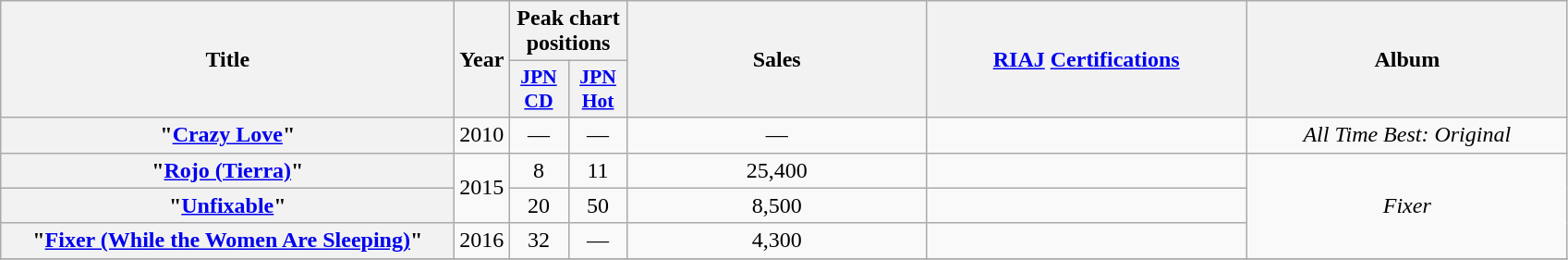<table class="wikitable plainrowheaders" style="text-align:center;">
<tr>
<th scope="col" rowspan="2" style="width:20em;">Title</th>
<th scope="col" rowspan="2" style="width:2em;">Year</th>
<th scope="col" colspan="2">Peak chart positions</th>
<th scope="col" rowspan="2" style="width:13em;">Sales</th>
<th scope="col" rowspan="2" style="width:14em;"><a href='#'>RIAJ</a> <a href='#'>Certifications</a></th>
<th scope="col" rowspan="2" style="width:14em;">Album</th>
</tr>
<tr>
<th scope="col" style="width:2.5em;font-size:90%;"><a href='#'>JPN<br>CD</a><br></th>
<th scope="col" style="width:2.5em;font-size:90%;"><a href='#'>JPN<br>Hot</a></th>
</tr>
<tr>
<th scope="row">"<a href='#'>Crazy Love</a>"</th>
<td>2010</td>
<td>—</td>
<td>—</td>
<td>—</td>
<td></td>
<td><em>All Time Best: Original</em></td>
</tr>
<tr>
<th scope="row">"<a href='#'>Rojo (Tierra)</a>"</th>
<td rowspan="2">2015</td>
<td>8</td>
<td>11</td>
<td>25,400</td>
<td></td>
<td rowspan="3"><em>Fixer</em></td>
</tr>
<tr>
<th scope="row">"<a href='#'>Unfixable</a>"</th>
<td>20</td>
<td>50</td>
<td>8,500</td>
<td></td>
</tr>
<tr>
<th scope="row">"<a href='#'>Fixer (While the Women Are Sleeping)</a>"</th>
<td>2016</td>
<td>32</td>
<td>—</td>
<td>4,300</td>
<td></td>
</tr>
<tr>
</tr>
</table>
